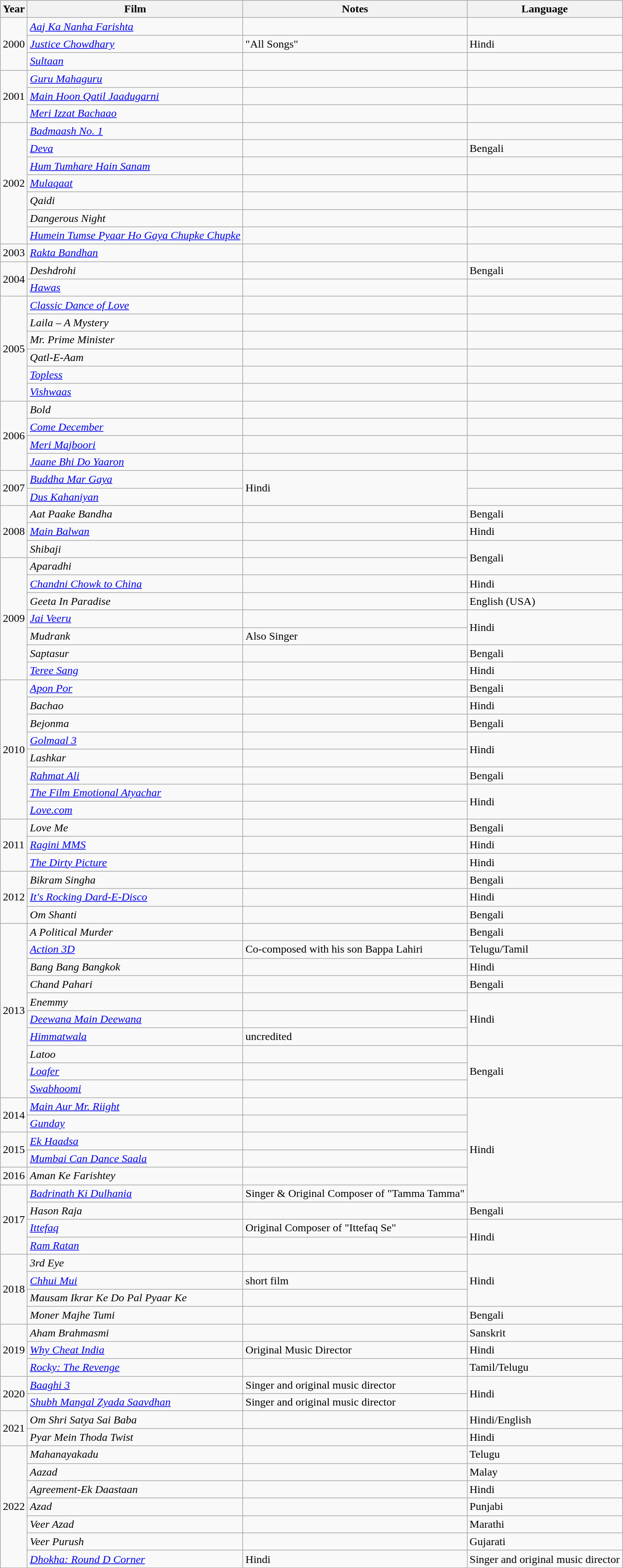<table class="wikitable sortable">
<tr>
<th>Year</th>
<th>Film</th>
<th>Notes</th>
<th>Language</th>
</tr>
<tr>
<td rowspan=3>2000</td>
<td><em><a href='#'>Aaj Ka Nanha Farishta</a></em></td>
<td></td>
<td></td>
</tr>
<tr>
<td><em><a href='#'>Justice Chowdhary</a></em></td>
<td>"All Songs"</td>
<td>Hindi</td>
</tr>
<tr>
<td><em><a href='#'>Sultaan</a></em></td>
<td></td>
<td></td>
</tr>
<tr>
<td rowspan=3>2001</td>
<td><em><a href='#'>Guru Mahaguru</a></em></td>
<td></td>
<td></td>
</tr>
<tr>
<td><em><a href='#'>Main Hoon Qatil Jaadugarni</a></em></td>
<td></td>
<td></td>
</tr>
<tr>
<td><em><a href='#'>Meri Izzat Bachaao</a></em></td>
<td></td>
<td></td>
</tr>
<tr>
<td rowspan=7>2002</td>
<td><em><a href='#'>Badmaash No. 1</a></em></td>
<td></td>
<td></td>
</tr>
<tr>
<td><em><a href='#'>Deva</a></em></td>
<td></td>
<td>Bengali</td>
</tr>
<tr>
<td><em><a href='#'>Hum Tumhare Hain Sanam</a></em></td>
<td></td>
<td></td>
</tr>
<tr>
<td><em><a href='#'>Mulaqaat</a></em></td>
<td></td>
<td></td>
</tr>
<tr>
<td><em>Qaidi</em></td>
<td></td>
<td></td>
</tr>
<tr>
<td><em>Dangerous Night</em></td>
<td></td>
<td></td>
</tr>
<tr>
<td><em><a href='#'>Humein Tumse Pyaar Ho Gaya Chupke Chupke</a></em></td>
<td></td>
<td></td>
</tr>
<tr>
<td rowspan=1>2003</td>
<td><em><a href='#'>Rakta Bandhan</a></em></td>
<td></td>
<td></td>
</tr>
<tr>
<td rowspan=2>2004</td>
<td><em>Deshdrohi</em></td>
<td></td>
<td>Bengali</td>
</tr>
<tr>
<td><em><a href='#'>Hawas</a></em></td>
<td></td>
<td></td>
</tr>
<tr>
<td rowspan=6>2005</td>
<td><em><a href='#'>Classic Dance of Love</a></em></td>
<td></td>
<td></td>
</tr>
<tr>
<td><em>Laila – A Mystery</em></td>
<td></td>
<td></td>
</tr>
<tr>
<td><em>Mr. Prime Minister</em></td>
<td></td>
<td></td>
</tr>
<tr>
<td><em>Qatl-E-Aam</em></td>
<td></td>
<td></td>
</tr>
<tr>
<td><em><a href='#'>Topless</a></em></td>
<td></td>
<td></td>
</tr>
<tr>
<td><em><a href='#'>Vishwaas</a></em></td>
<td></td>
<td></td>
</tr>
<tr>
<td rowspan=4>2006</td>
<td><em>Bold</em></td>
<td></td>
<td></td>
</tr>
<tr>
<td><em><a href='#'>Come December</a></em></td>
<td></td>
<td></td>
</tr>
<tr>
<td><em><a href='#'>Meri Majboori</a></em></td>
<td></td>
<td></td>
</tr>
<tr>
<td><em><a href='#'>Jaane Bhi Do Yaaron</a></em></td>
<td></td>
<td></td>
</tr>
<tr>
<td rowspan=2>2007</td>
<td><em><a href='#'>Buddha Mar Gaya</a></em></td>
<td rowspan=2>Hindi</td>
</tr>
<tr>
<td><em><a href='#'>Dus Kahaniyan</a></em></td>
<td></td>
</tr>
<tr>
<td rowspan=3>2008</td>
<td><em>Aat Paake Bandha</em></td>
<td></td>
<td>Bengali</td>
</tr>
<tr>
<td><em><a href='#'>Main Balwan</a></em></td>
<td></td>
<td>Hindi</td>
</tr>
<tr>
<td><em>Shibaji</em></td>
<td></td>
<td rowspan=2>Bengali</td>
</tr>
<tr>
<td rowspan=7>2009</td>
<td><em>Aparadhi</em></td>
</tr>
<tr>
<td><em><a href='#'>Chandni Chowk to China</a></em></td>
<td></td>
<td>Hindi</td>
</tr>
<tr>
<td><em>Geeta In Paradise</em></td>
<td></td>
<td>English (USA)</td>
</tr>
<tr>
<td><em><a href='#'>Jai Veeru</a></em></td>
<td></td>
<td rowspan=2>Hindi</td>
</tr>
<tr>
<td><em>Mudrank</em></td>
<td>Also Singer</td>
</tr>
<tr>
<td><em>Saptasur</em></td>
<td></td>
<td>Bengali</td>
</tr>
<tr>
<td><em><a href='#'>Teree Sang</a></em></td>
<td></td>
<td>Hindi</td>
</tr>
<tr>
<td rowspan=8>2010</td>
<td><em><a href='#'>Apon Por</a></em></td>
<td></td>
<td>Bengali</td>
</tr>
<tr>
<td><em>Bachao</em></td>
<td></td>
<td rowspan=1>Hindi</td>
</tr>
<tr>
<td><em>Bejonma</em></td>
<td></td>
<td>Bengali</td>
</tr>
<tr>
<td><em><a href='#'>Golmaal 3</a></em></td>
<td></td>
<td rowspan=2>Hindi</td>
</tr>
<tr>
<td><em>Lashkar</em></td>
<td></td>
</tr>
<tr>
<td><em><a href='#'>Rahmat Ali</a></em></td>
<td></td>
<td>Bengali</td>
</tr>
<tr>
<td><em><a href='#'>The Film Emotional Atyachar</a></em></td>
<td></td>
<td rowspan=2>Hindi</td>
</tr>
<tr>
<td><em><a href='#'>Love.com</a></em></td>
<td></td>
</tr>
<tr>
<td rowspan=3>2011</td>
<td><em>Love Me</em></td>
<td></td>
<td>Bengali</td>
</tr>
<tr>
<td><em><a href='#'>Ragini MMS</a></em></td>
<td></td>
<td>Hindi</td>
</tr>
<tr>
<td><em><a href='#'>The Dirty Picture</a></em></td>
<td></td>
<td>Hindi</td>
</tr>
<tr>
<td rowspan=3>2012</td>
<td><em>Bikram Singha</em></td>
<td></td>
<td>Bengali</td>
</tr>
<tr>
<td><em><a href='#'>It's Rocking Dard-E-Disco</a></em></td>
<td></td>
<td>Hindi</td>
</tr>
<tr>
<td><em>Om Shanti</em></td>
<td></td>
<td>Bengali</td>
</tr>
<tr>
<td rowspan=10>2013</td>
<td><em>A Political Murder</em></td>
<td></td>
<td>Bengali</td>
</tr>
<tr>
<td><em><a href='#'>Action 3D</a></em></td>
<td>Co-composed with his son Bappa Lahiri</td>
<td>Telugu/Tamil</td>
</tr>
<tr>
<td><em>Bang Bang Bangkok</em></td>
<td></td>
<td>Hindi</td>
</tr>
<tr>
<td><em>Chand Pahari</em></td>
<td></td>
<td>Bengali</td>
</tr>
<tr>
<td><em>Enemmy</em></td>
<td></td>
<td rowspan=3>Hindi</td>
</tr>
<tr>
<td><em><a href='#'>Deewana Main Deewana</a></em></td>
<td></td>
</tr>
<tr>
<td><em><a href='#'>Himmatwala</a></em></td>
<td>uncredited</td>
</tr>
<tr>
<td><em>Latoo</em></td>
<td></td>
<td rowspan=3>Bengali</td>
</tr>
<tr>
<td><em><a href='#'>Loafer</a></em></td>
<td></td>
</tr>
<tr>
<td><em><a href='#'>Swabhoomi</a></em></td>
<td></td>
</tr>
<tr>
<td rowspan=2>2014</td>
<td><em><a href='#'>Main Aur Mr. Riight</a></em></td>
<td></td>
<td rowspan=6>Hindi</td>
</tr>
<tr>
<td><em><a href='#'>Gunday</a></em></td>
</tr>
<tr>
<td rowspan=2>2015</td>
<td><em><a href='#'>Ek Haadsa</a></em></td>
<td></td>
</tr>
<tr>
<td><em><a href='#'>Mumbai Can Dance Saala</a></em></td>
<td></td>
</tr>
<tr>
<td rowspan=1>2016</td>
<td><em>Aman Ke Farishtey</em></td>
<td></td>
</tr>
<tr>
<td rowspan=4>2017</td>
<td><em><a href='#'>Badrinath Ki Dulhania</a></em></td>
<td>Singer & Original Composer of "Tamma Tamma"</td>
</tr>
<tr>
<td><em>Hason Raja</em></td>
<td></td>
<td>Bengali</td>
</tr>
<tr>
<td><em><a href='#'>Ittefaq</a></em></td>
<td>Original Composer of "Ittefaq Se"</td>
<td rowspan=2>Hindi</td>
</tr>
<tr>
<td><em><a href='#'>Ram Ratan</a></em></td>
<td></td>
</tr>
<tr>
<td rowspan=4>2018</td>
<td><em>3rd Eye</em></td>
<td></td>
<td rowspan=3>Hindi</td>
</tr>
<tr>
<td><em><a href='#'>Chhui Mui</a></em></td>
<td>short film</td>
</tr>
<tr>
<td><em>Mausam Ikrar Ke Do Pal Pyaar Ke</em></td>
<td></td>
</tr>
<tr>
<td><em>Moner Majhe Tumi</em></td>
<td></td>
<td>Bengali</td>
</tr>
<tr>
<td rowspan=3>2019</td>
<td><em>Aham Brahmasmi</em></td>
<td></td>
<td>Sanskrit</td>
</tr>
<tr>
<td><em><a href='#'>Why Cheat India</a></em></td>
<td>Original Music Director</td>
<td>Hindi</td>
</tr>
<tr>
<td><em><a href='#'>Rocky: The Revenge</a></em></td>
<td></td>
<td>Tamil/Telugu</td>
</tr>
<tr>
<td rowspan=2>2020</td>
<td><em><a href='#'>Baaghi 3</a></em></td>
<td>Singer and original music director</td>
<td rowspan="2">Hindi</td>
</tr>
<tr>
<td><em><a href='#'>Shubh Mangal Zyada Saavdhan</a></em></td>
<td>Singer and original music director</td>
</tr>
<tr>
<td rowspan=2>2021</td>
<td><em>Om Shri Satya Sai Baba</em></td>
<td></td>
<td>Hindi/English</td>
</tr>
<tr>
<td><em>Pyar Mein Thoda Twist</em></td>
<td></td>
<td>Hindi</td>
</tr>
<tr>
<td rowspan=7>2022</td>
<td><em>Mahanayakadu</em> </td>
<td></td>
<td>Telugu</td>
</tr>
<tr>
<td><em>Aazad</em> </td>
<td></td>
<td>Malay</td>
</tr>
<tr>
<td><em>Agreement-Ek Daastaan</em></td>
<td></td>
<td rowspan=1>Hindi</td>
</tr>
<tr>
<td><em>Azad</em></td>
<td></td>
<td>Punjabi</td>
</tr>
<tr>
<td><em>Veer Azad</em> </td>
<td></td>
<td>Marathi</td>
</tr>
<tr>
<td><em>Veer Purush</em></td>
<td></td>
<td>Gujarati</td>
</tr>
<tr>
<td><em><a href='#'>Dhokha: Round D Corner</a></em></td>
<td>Hindi</td>
<td>Singer and original music director</td>
</tr>
</table>
